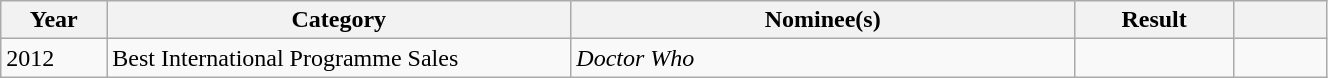<table class="wikitable" style="width:70%">
<tr>
<th style="width:8%">Year</th>
<th style="width:35%">Category</th>
<th style="width:38%">Nominee(s)</th>
<th style="width:12%">Result</th>
<th style="width:7%"></th>
</tr>
<tr>
<td>2012</td>
<td>Best International Programme Sales</td>
<td><em>Doctor Who</em></td>
<td></td>
<td></td>
</tr>
</table>
